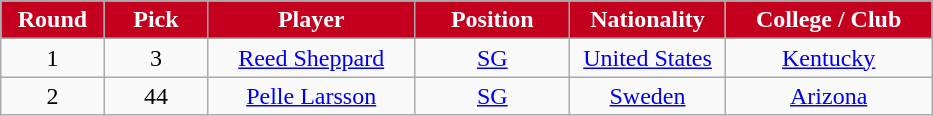<table class="wikitable sortable sortable">
<tr>
<th style="background:#c5001e; color:#fff; width:10%;">Round</th>
<th style="background:#c5001e; color:#fff; width:10%;">Pick</th>
<th style="background:#c5001e; color:#fff; width:20%;">Player</th>
<th style="background:#c5001e; color:#fff; width:15%;">Position</th>
<th style="background:#c5001e; color:#fff; width:15%;">Nationality</th>
<th style="background:#c5001e; color:#fff; width:20%;">College / Club</th>
</tr>
<tr style="text-align: center">
<td>1</td>
<td>3</td>
<td><a href='#'>Reed Sheppard</a></td>
<td><a href='#'>SG</a></td>
<td> <a href='#'>United States</a></td>
<td><a href='#'>Kentucky</a></td>
</tr>
<tr style="text-align: center">
<td>2</td>
<td>44</td>
<td><a href='#'>Pelle Larsson</a></td>
<td><a href='#'>SG</a></td>
<td> <a href='#'>Sweden</a></td>
<td><a href='#'>Arizona</a></td>
</tr>
</table>
